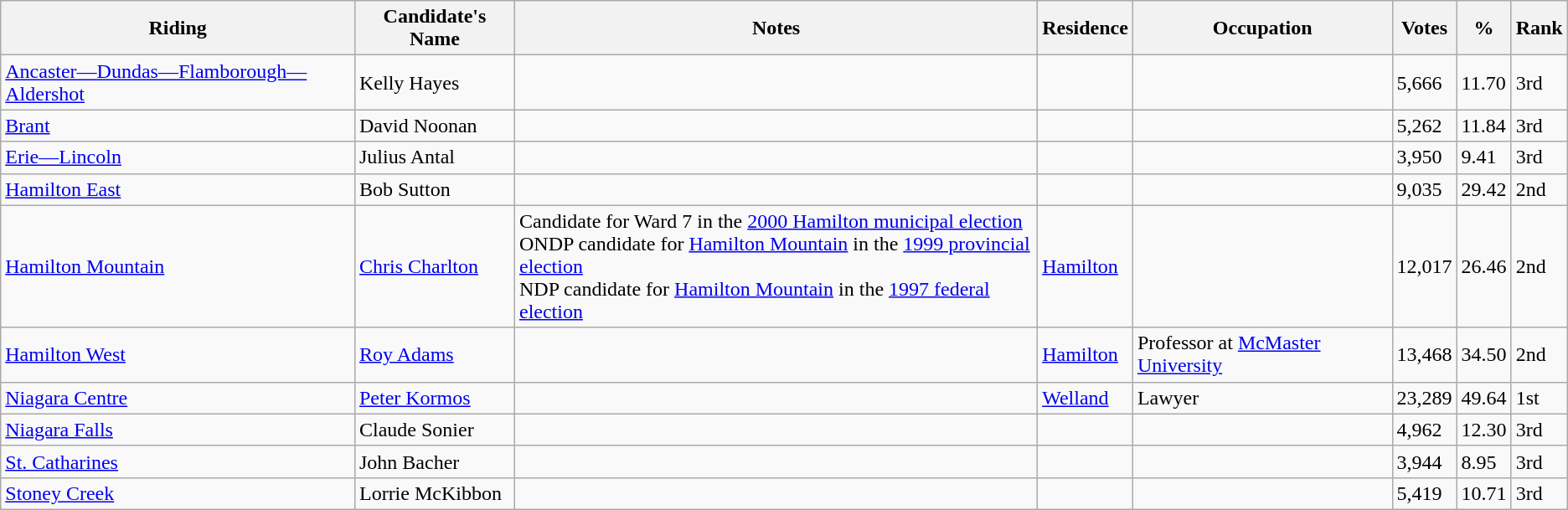<table class="wikitable sortable">
<tr>
<th>Riding<br></th>
<th>Candidate's Name</th>
<th>Notes</th>
<th>Residence</th>
<th>Occupation</th>
<th>Votes</th>
<th>%</th>
<th>Rank</th>
</tr>
<tr>
<td><a href='#'>Ancaster—Dundas—Flamborough—Aldershot</a></td>
<td>Kelly Hayes</td>
<td></td>
<td></td>
<td></td>
<td>5,666</td>
<td>11.70</td>
<td>3rd</td>
</tr>
<tr>
<td><a href='#'>Brant</a></td>
<td>David Noonan</td>
<td></td>
<td></td>
<td></td>
<td>5,262</td>
<td>11.84</td>
<td>3rd</td>
</tr>
<tr>
<td><a href='#'>Erie—Lincoln</a></td>
<td>Julius Antal</td>
<td></td>
<td></td>
<td></td>
<td>3,950</td>
<td>9.41</td>
<td>3rd</td>
</tr>
<tr>
<td><a href='#'>Hamilton East</a></td>
<td>Bob Sutton</td>
<td></td>
<td></td>
<td></td>
<td>9,035</td>
<td>29.42</td>
<td>2nd</td>
</tr>
<tr>
<td><a href='#'>Hamilton Mountain</a></td>
<td><a href='#'>Chris Charlton</a></td>
<td>Candidate for Ward 7 in the <a href='#'>2000 Hamilton municipal election</a><br> ONDP candidate for <a href='#'>Hamilton Mountain</a> in the <a href='#'>1999 provincial election</a> <br> NDP candidate for <a href='#'>Hamilton Mountain</a> in the <a href='#'>1997 federal election</a></td>
<td><a href='#'>Hamilton</a></td>
<td></td>
<td>12,017</td>
<td>26.46</td>
<td>2nd</td>
</tr>
<tr>
<td><a href='#'>Hamilton West</a></td>
<td><a href='#'>Roy Adams</a></td>
<td></td>
<td><a href='#'>Hamilton</a></td>
<td>Professor at <a href='#'>McMaster University</a></td>
<td>13,468</td>
<td>34.50</td>
<td>2nd</td>
</tr>
<tr>
<td><a href='#'>Niagara Centre</a></td>
<td><a href='#'>Peter Kormos</a></td>
<td></td>
<td><a href='#'>Welland</a></td>
<td>Lawyer</td>
<td>23,289</td>
<td>49.64</td>
<td>1st</td>
</tr>
<tr>
<td><a href='#'>Niagara Falls</a></td>
<td>Claude Sonier</td>
<td></td>
<td></td>
<td></td>
<td>4,962</td>
<td>12.30</td>
<td>3rd</td>
</tr>
<tr>
<td><a href='#'>St. Catharines</a></td>
<td>John Bacher</td>
<td></td>
<td></td>
<td></td>
<td>3,944</td>
<td>8.95</td>
<td>3rd</td>
</tr>
<tr>
<td><a href='#'>Stoney Creek</a></td>
<td>Lorrie McKibbon</td>
<td></td>
<td></td>
<td></td>
<td>5,419</td>
<td>10.71</td>
<td>3rd</td>
</tr>
</table>
